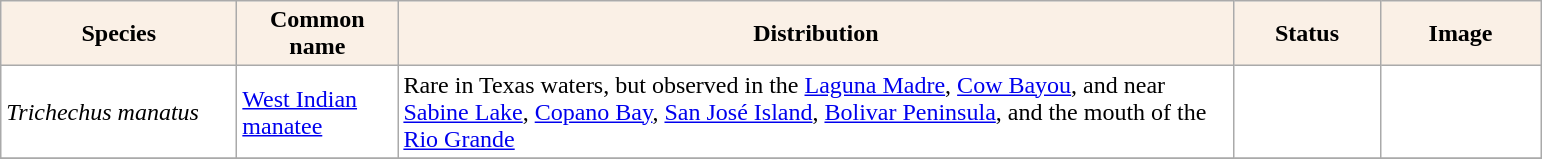<table class="sortable wikitable plainrowheaders" border="0" style="background:#ffffff" align="top" class="sortable wikitable">
<tr ->
<th scope="col" style="background-color:Linen; color:Black" width=150 px>Species</th>
<th scope="col" style="background-color:Linen; color:Black" width=100 px>Common name</th>
<th scope="col" style="background:Linen; color:Black" width=550 px>Distribution</th>
<th scope="col" style="background-color:Linen; color:Black" width=90 px>Status</th>
<th scope="col" style="background:Linen; color:Black" width=100 px>Image</th>
</tr>
<tr>
<td !scope="row" style="background:#ffffff"><em>Trichechus manatus</em></td>
<td><a href='#'>West Indian manatee</a></td>
<td>Rare in Texas waters, but observed in the <a href='#'>Laguna Madre</a>, <a href='#'>Cow Bayou</a>, and near <a href='#'>Sabine Lake</a>, <a href='#'>Copano Bay</a>, <a href='#'>San José Island</a>, <a href='#'>Bolivar Peninsula</a>, and the mouth of the <a href='#'>Rio Grande</a></td>
<td></td>
<td></td>
</tr>
<tr>
</tr>
</table>
